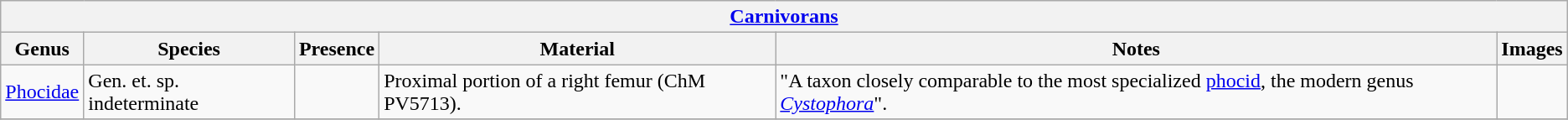<table class="wikitable" align="center">
<tr>
<th colspan="6" align="center"><strong><a href='#'>Carnivorans</a></strong></th>
</tr>
<tr>
<th>Genus</th>
<th>Species</th>
<th>Presence</th>
<th><strong>Material</strong></th>
<th>Notes</th>
<th>Images</th>
</tr>
<tr>
<td><a href='#'>Phocidae</a></td>
<td>Gen. et. sp. indeterminate</td>
<td></td>
<td>Proximal portion of a right femur (ChM PV5713).</td>
<td>"A taxon closely comparable to the most specialized <a href='#'>phocid</a>, the modern genus <a href='#'><em>Cystophora</em></a>".</td>
<td></td>
</tr>
<tr>
</tr>
</table>
